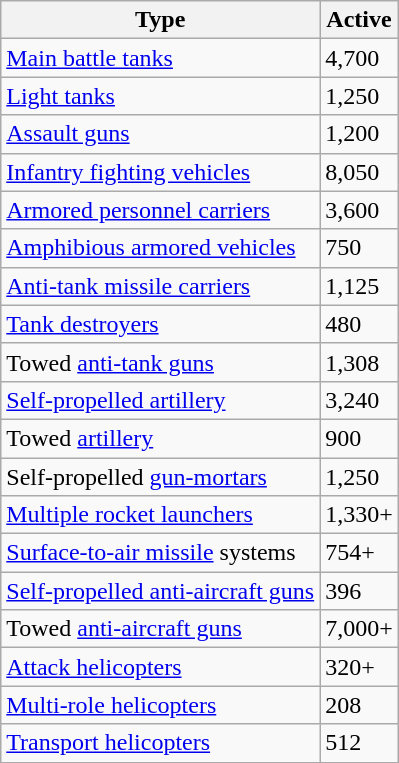<table class="wikitable">
<tr>
<th>Type</th>
<th>Active</th>
</tr>
<tr>
<td><a href='#'>Main battle tanks</a></td>
<td>4,700</td>
</tr>
<tr>
<td><a href='#'>Light tanks</a></td>
<td>1,250</td>
</tr>
<tr>
<td><a href='#'>Assault guns</a></td>
<td>1,200</td>
</tr>
<tr>
<td><a href='#'>Infantry fighting vehicles</a></td>
<td>8,050</td>
</tr>
<tr>
<td><a href='#'>Armored personnel carriers</a></td>
<td>3,600</td>
</tr>
<tr>
<td><a href='#'>Amphibious armored vehicles</a></td>
<td>750</td>
</tr>
<tr>
<td><a href='#'>Anti-tank missile carriers</a></td>
<td>1,125</td>
</tr>
<tr>
<td><a href='#'>Tank destroyers</a></td>
<td>480</td>
</tr>
<tr>
<td>Towed <a href='#'>anti-tank guns</a></td>
<td>1,308</td>
</tr>
<tr>
<td><a href='#'>Self-propelled artillery</a></td>
<td>3,240</td>
</tr>
<tr>
<td>Towed <a href='#'>artillery</a></td>
<td>900</td>
</tr>
<tr>
<td>Self-propelled <a href='#'>gun-mortars</a></td>
<td>1,250</td>
</tr>
<tr>
<td><a href='#'>Multiple rocket launchers</a></td>
<td>1,330+</td>
</tr>
<tr>
<td><a href='#'>Surface-to-air missile</a> systems</td>
<td>754+</td>
</tr>
<tr>
<td><a href='#'>Self-propelled anti-aircraft guns</a></td>
<td>396</td>
</tr>
<tr>
<td>Towed <a href='#'>anti-aircraft guns</a></td>
<td>7,000+</td>
</tr>
<tr>
<td><a href='#'>Attack helicopters</a></td>
<td>320+</td>
</tr>
<tr>
<td><a href='#'>Multi-role helicopters</a></td>
<td>208</td>
</tr>
<tr>
<td><a href='#'>Transport helicopters</a></td>
<td>512</td>
</tr>
</table>
